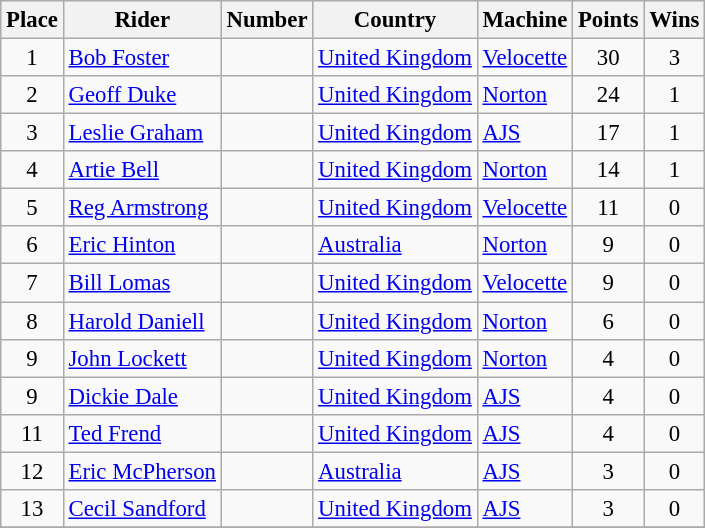<table class="wikitable" style="font-size: 95%;">
<tr>
<th>Place</th>
<th>Rider</th>
<th>Number</th>
<th>Country</th>
<th>Machine</th>
<th>Points</th>
<th>Wins</th>
</tr>
<tr>
<td align=center>1</td>
<td> <a href='#'>Bob Foster</a></td>
<td></td>
<td><a href='#'>United Kingdom</a></td>
<td><a href='#'>Velocette</a></td>
<td align=center>30</td>
<td align=center>3</td>
</tr>
<tr>
<td align=center>2</td>
<td> <a href='#'>Geoff Duke</a></td>
<td></td>
<td><a href='#'>United Kingdom</a></td>
<td><a href='#'>Norton</a></td>
<td align=center>24</td>
<td align=center>1</td>
</tr>
<tr>
<td align=center>3</td>
<td> <a href='#'>Leslie Graham</a></td>
<td></td>
<td><a href='#'>United Kingdom</a></td>
<td><a href='#'>AJS</a></td>
<td align=center>17</td>
<td align=center>1</td>
</tr>
<tr>
<td align=center>4</td>
<td> <a href='#'>Artie Bell</a></td>
<td></td>
<td><a href='#'>United Kingdom</a></td>
<td><a href='#'>Norton</a></td>
<td align=center>14</td>
<td align=center>1</td>
</tr>
<tr>
<td align=center>5</td>
<td> <a href='#'>Reg Armstrong</a></td>
<td></td>
<td><a href='#'>United Kingdom</a></td>
<td><a href='#'>Velocette</a></td>
<td align=center>11</td>
<td align=center>0</td>
</tr>
<tr>
<td align=center>6</td>
<td> <a href='#'>Eric Hinton</a></td>
<td></td>
<td><a href='#'>Australia</a></td>
<td><a href='#'>Norton</a></td>
<td align=center>9</td>
<td align=center>0</td>
</tr>
<tr>
<td align=center>7</td>
<td> <a href='#'>Bill Lomas</a></td>
<td></td>
<td><a href='#'>United Kingdom</a></td>
<td><a href='#'>Velocette</a></td>
<td align=center>9</td>
<td align=center>0</td>
</tr>
<tr>
<td align=center>8</td>
<td> <a href='#'>Harold Daniell</a></td>
<td></td>
<td><a href='#'>United Kingdom</a></td>
<td><a href='#'>Norton</a></td>
<td align=center>6</td>
<td align=center>0</td>
</tr>
<tr>
<td align=center>9</td>
<td> <a href='#'>John Lockett</a></td>
<td></td>
<td><a href='#'>United Kingdom</a></td>
<td><a href='#'>Norton</a></td>
<td align=center>4</td>
<td align=center>0</td>
</tr>
<tr>
<td align=center>9</td>
<td> <a href='#'>Dickie Dale</a></td>
<td></td>
<td><a href='#'>United Kingdom</a></td>
<td><a href='#'>AJS</a></td>
<td align=center>4</td>
<td align=center>0</td>
</tr>
<tr>
<td align=center>11</td>
<td> <a href='#'>Ted Frend</a></td>
<td></td>
<td><a href='#'>United Kingdom</a></td>
<td><a href='#'>AJS</a></td>
<td align=center>4</td>
<td align=center>0</td>
</tr>
<tr>
<td align=center>12</td>
<td> <a href='#'>Eric McPherson</a></td>
<td></td>
<td><a href='#'>Australia</a></td>
<td><a href='#'>AJS</a></td>
<td align=center>3</td>
<td align=center>0</td>
</tr>
<tr>
<td align=center>13</td>
<td> <a href='#'>Cecil Sandford</a></td>
<td></td>
<td><a href='#'>United Kingdom</a></td>
<td><a href='#'>AJS</a></td>
<td align=center>3</td>
<td align=center>0</td>
</tr>
<tr>
</tr>
</table>
